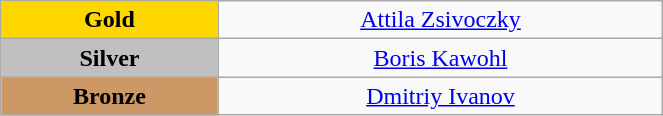<table class="wikitable" style="text-align:center; " width="35%">
<tr>
<td bgcolor="gold"><strong>Gold</strong></td>
<td><a href='#'>Attila Zsivoczky</a><br>  <small><em></em></small></td>
</tr>
<tr>
<td bgcolor="silver"><strong>Silver</strong></td>
<td><a href='#'>Boris Kawohl</a><br>  <small><em></em></small></td>
</tr>
<tr>
<td bgcolor="CC9966"><strong>Bronze</strong></td>
<td><a href='#'>Dmitriy Ivanov</a><br>  <small><em></em></small></td>
</tr>
</table>
